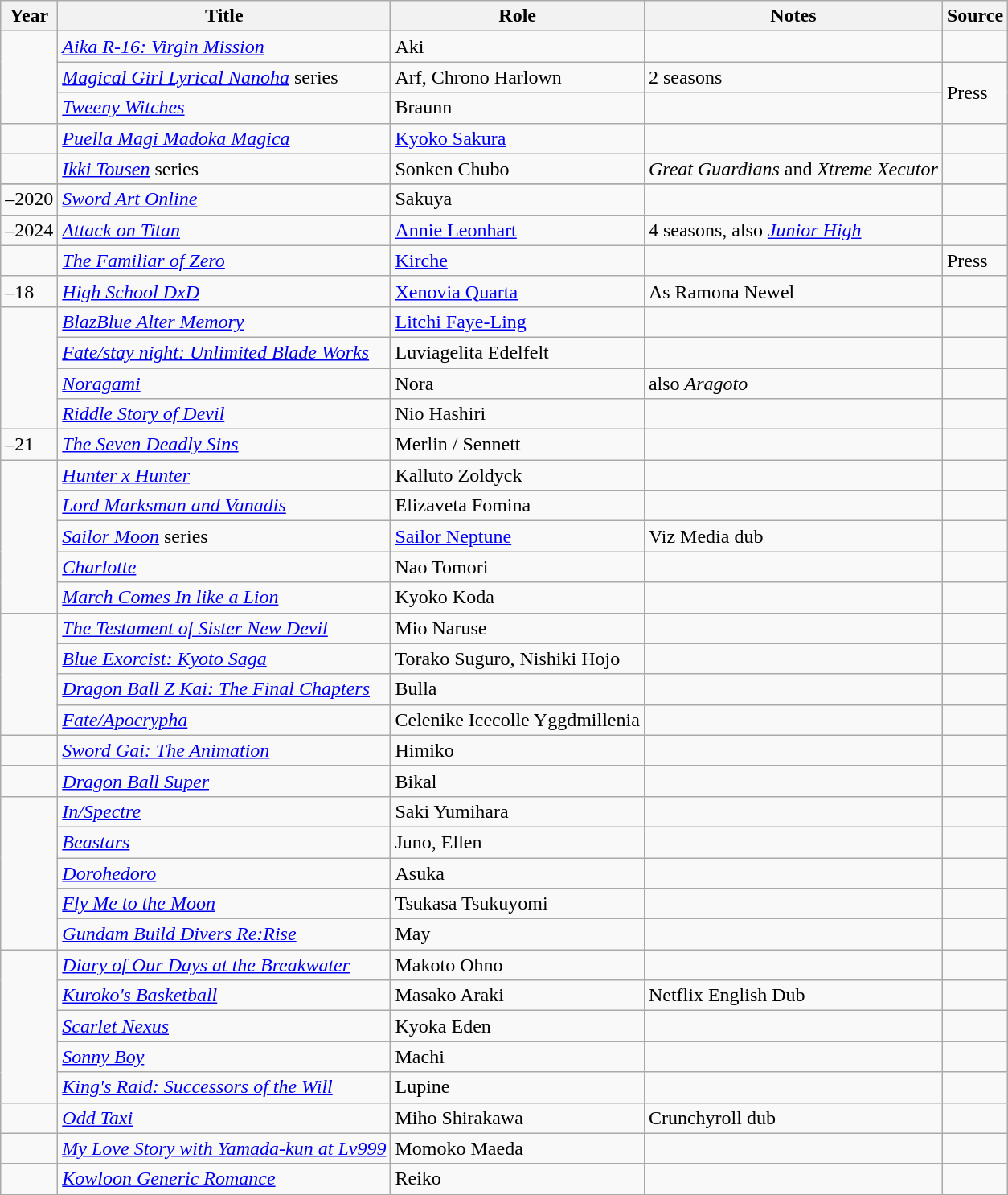<table class="wikitable sortable plainrowheaders">
<tr>
<th>Year</th>
<th>Title</th>
<th>Role</th>
<th class="unsortable">Notes</th>
<th class="unsortable">Source</th>
</tr>
<tr>
<td rowspan="3"></td>
<td><em><a href='#'>Aika R-16: Virgin Mission</a></em></td>
<td>Aki</td>
<td></td>
<td></td>
</tr>
<tr>
<td><em><a href='#'>Magical Girl Lyrical Nanoha</a></em> series</td>
<td>Arf, Chrono Harlown</td>
<td>2 seasons</td>
<td rowspan="2">Press</td>
</tr>
<tr>
<td><em><a href='#'>Tweeny Witches</a></em></td>
<td>Braunn</td>
<td></td>
</tr>
<tr>
<td></td>
<td><em><a href='#'>Puella Magi Madoka Magica</a></em></td>
<td><a href='#'>Kyoko Sakura</a></td>
<td></td>
<td></td>
</tr>
<tr>
<td></td>
<td><em><a href='#'>Ikki Tousen</a></em> series</td>
<td>Sonken Chubo</td>
<td><em>Great Guardians</em> and <em>Xtreme Xecutor</em></td>
<td></td>
</tr>
<tr>
</tr>
<tr>
<td>–2020</td>
<td><em><a href='#'>Sword Art Online</a></em></td>
<td>Sakuya</td>
<td></td>
<td></td>
</tr>
<tr>
<td>–2024</td>
<td><em><a href='#'>Attack on Titan</a></em></td>
<td><a href='#'>Annie Leonhart</a></td>
<td>4 seasons, also <em><a href='#'>Junior High</a></em></td>
<td></td>
</tr>
<tr>
<td></td>
<td><em><a href='#'>The Familiar of Zero</a></em></td>
<td><a href='#'>Kirche</a></td>
<td></td>
<td>Press</td>
</tr>
<tr>
<td>–18</td>
<td><em><a href='#'>High School DxD</a></em></td>
<td><a href='#'>Xenovia Quarta</a></td>
<td>As Ramona Newel</td>
<td></td>
</tr>
<tr>
<td rowspan="4"></td>
<td><em><a href='#'>BlazBlue Alter Memory</a></em></td>
<td><a href='#'>Litchi Faye-Ling</a></td>
<td></td>
<td></td>
</tr>
<tr>
<td><em><a href='#'>Fate/stay night: Unlimited Blade Works</a></em></td>
<td>Luviagelita Edelfelt</td>
<td></td>
<td></td>
</tr>
<tr>
<td><em><a href='#'>Noragami</a></em></td>
<td>Nora</td>
<td>also <em>Aragoto</em></td>
<td></td>
</tr>
<tr>
<td><em><a href='#'>Riddle Story of Devil</a></em></td>
<td>Nio Hashiri</td>
<td></td>
<td></td>
</tr>
<tr>
<td>–21</td>
<td><em><a href='#'>The Seven Deadly Sins</a></em></td>
<td>Merlin / Sennett</td>
<td></td>
<td></td>
</tr>
<tr>
<td rowspan="5"></td>
<td><em><a href='#'>Hunter x Hunter</a></em></td>
<td>Kalluto Zoldyck</td>
<td></td>
<td></td>
</tr>
<tr>
<td><em><a href='#'>Lord Marksman and Vanadis</a></em></td>
<td>Elizaveta Fomina</td>
<td></td>
<td></td>
</tr>
<tr>
<td><em><a href='#'>Sailor Moon</a></em> series</td>
<td><a href='#'>Sailor Neptune</a></td>
<td>Viz Media dub</td>
<td></td>
</tr>
<tr>
<td><em><a href='#'>Charlotte</a></em></td>
<td>Nao Tomori</td>
<td></td>
<td></td>
</tr>
<tr>
<td><em><a href='#'>March Comes In like a Lion</a></em></td>
<td>Kyoko Koda</td>
<td></td>
<td></td>
</tr>
<tr>
<td rowspan="4"></td>
<td><em><a href='#'>The Testament of Sister New Devil</a></em></td>
<td>Mio Naruse</td>
<td></td>
<td></td>
</tr>
<tr>
<td><em><a href='#'>Blue Exorcist: Kyoto Saga</a></em></td>
<td>Torako Suguro, Nishiki Hojo</td>
<td></td>
<td></td>
</tr>
<tr>
<td><em><a href='#'>Dragon Ball Z Kai: The Final Chapters</a></em></td>
<td>Bulla</td>
<td></td>
<td></td>
</tr>
<tr>
<td><em><a href='#'>Fate/Apocrypha</a></em></td>
<td>Celenike Icecolle Yggdmillenia</td>
<td></td>
<td></td>
</tr>
<tr>
<td></td>
<td><em><a href='#'>Sword Gai: The Animation</a></em></td>
<td>Himiko</td>
<td></td>
<td></td>
</tr>
<tr>
<td></td>
<td><em><a href='#'>Dragon Ball Super</a></em></td>
<td>Bikal</td>
<td></td>
<td></td>
</tr>
<tr>
<td rowspan="5"></td>
<td><em><a href='#'>In/Spectre</a></em></td>
<td>Saki Yumihara</td>
<td></td>
<td></td>
</tr>
<tr>
<td><em><a href='#'>Beastars</a></em></td>
<td>Juno, Ellen</td>
<td></td>
<td></td>
</tr>
<tr>
<td><em><a href='#'>Dorohedoro</a></em></td>
<td>Asuka</td>
<td></td>
<td></td>
</tr>
<tr>
<td><em><a href='#'>Fly Me to the Moon</a></em></td>
<td>Tsukasa Tsukuyomi</td>
<td></td>
<td></td>
</tr>
<tr>
<td><em><a href='#'>Gundam Build Divers Re:Rise</a></em></td>
<td>May</td>
<td></td>
<td></td>
</tr>
<tr>
<td rowspan="5"></td>
<td><em><a href='#'>Diary of Our Days at the Breakwater</a></em></td>
<td>Makoto Ohno</td>
<td></td>
<td></td>
</tr>
<tr>
<td><em><a href='#'>Kuroko's Basketball</a></em></td>
<td>Masako Araki</td>
<td>Netflix English Dub</td>
<td></td>
</tr>
<tr>
<td><em><a href='#'>Scarlet Nexus</a></em></td>
<td>Kyoka Eden</td>
<td></td>
<td></td>
</tr>
<tr>
<td><em><a href='#'>Sonny Boy</a></em></td>
<td>Machi</td>
<td></td>
<td></td>
</tr>
<tr>
<td><em><a href='#'>King's Raid: Successors of the Will</a></em></td>
<td>Lupine</td>
<td></td>
<td></td>
</tr>
<tr>
<td></td>
<td><em><a href='#'>Odd Taxi</a></em></td>
<td>Miho Shirakawa</td>
<td>Crunchyroll dub</td>
<td></td>
</tr>
<tr>
<td></td>
<td><em><a href='#'>My Love Story with Yamada-kun at Lv999</a></em></td>
<td>Momoko Maeda</td>
<td></td>
<td></td>
</tr>
<tr>
<td></td>
<td><em><a href='#'>Kowloon Generic Romance</a></em></td>
<td>Reiko</td>
<td></td>
<td></td>
</tr>
</table>
